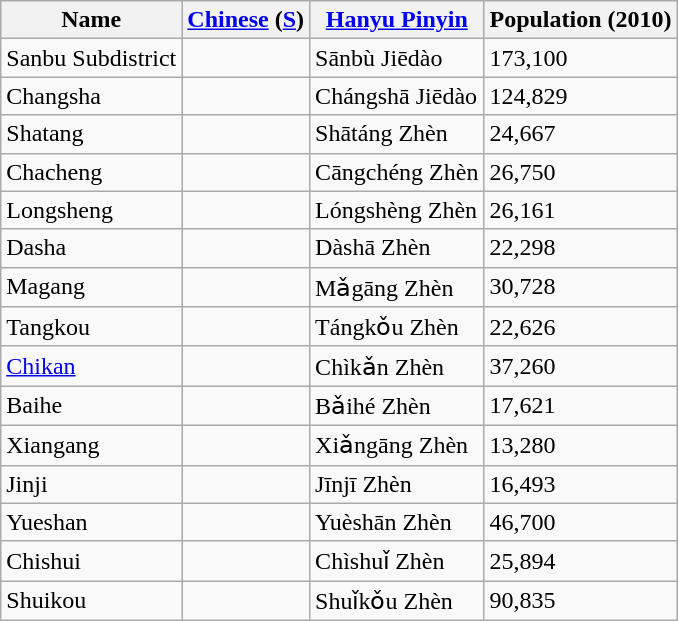<table class="wikitable">
<tr>
<th>Name</th>
<th><a href='#'>Chinese</a> (<a href='#'>S</a>)</th>
<th><a href='#'>Hanyu Pinyin</a></th>
<th>Population (2010)</th>
</tr>
<tr>
<td>Sanbu Subdistrict</td>
<td></td>
<td>Sānbù Jiēdào</td>
<td>173,100</td>
</tr>
<tr>
<td>Changsha</td>
<td></td>
<td>Chángshā Jiēdào</td>
<td>124,829</td>
</tr>
<tr>
<td>Shatang</td>
<td></td>
<td>Shātáng Zhèn</td>
<td>24,667</td>
</tr>
<tr>
<td>Chacheng</td>
<td></td>
<td>Cāngchéng Zhèn</td>
<td>26,750</td>
</tr>
<tr>
<td>Longsheng</td>
<td></td>
<td>Lóngshèng Zhèn</td>
<td>26,161</td>
</tr>
<tr>
<td>Dasha</td>
<td></td>
<td>Dàshā Zhèn</td>
<td>22,298</td>
</tr>
<tr>
<td>Magang</td>
<td></td>
<td>Mǎgāng Zhèn</td>
<td>30,728</td>
</tr>
<tr>
<td>Tangkou</td>
<td></td>
<td>Tángkǒu Zhèn</td>
<td>22,626</td>
</tr>
<tr>
<td><a href='#'>Chikan</a></td>
<td></td>
<td>Chìkǎn Zhèn</td>
<td>37,260</td>
</tr>
<tr>
<td>Baihe</td>
<td></td>
<td>Bǎihé Zhèn</td>
<td>17,621</td>
</tr>
<tr>
<td>Xiangang</td>
<td></td>
<td>Xiǎngāng Zhèn</td>
<td>13,280</td>
</tr>
<tr>
<td>Jinji</td>
<td></td>
<td>Jīnjī Zhèn</td>
<td>16,493</td>
</tr>
<tr>
<td>Yueshan</td>
<td></td>
<td>Yuèshān Zhèn</td>
<td>46,700</td>
</tr>
<tr>
<td>Chishui</td>
<td></td>
<td>Chìshuǐ Zhèn</td>
<td>25,894</td>
</tr>
<tr>
<td>Shuikou</td>
<td></td>
<td>Shuǐkǒu Zhèn</td>
<td>90,835</td>
</tr>
</table>
